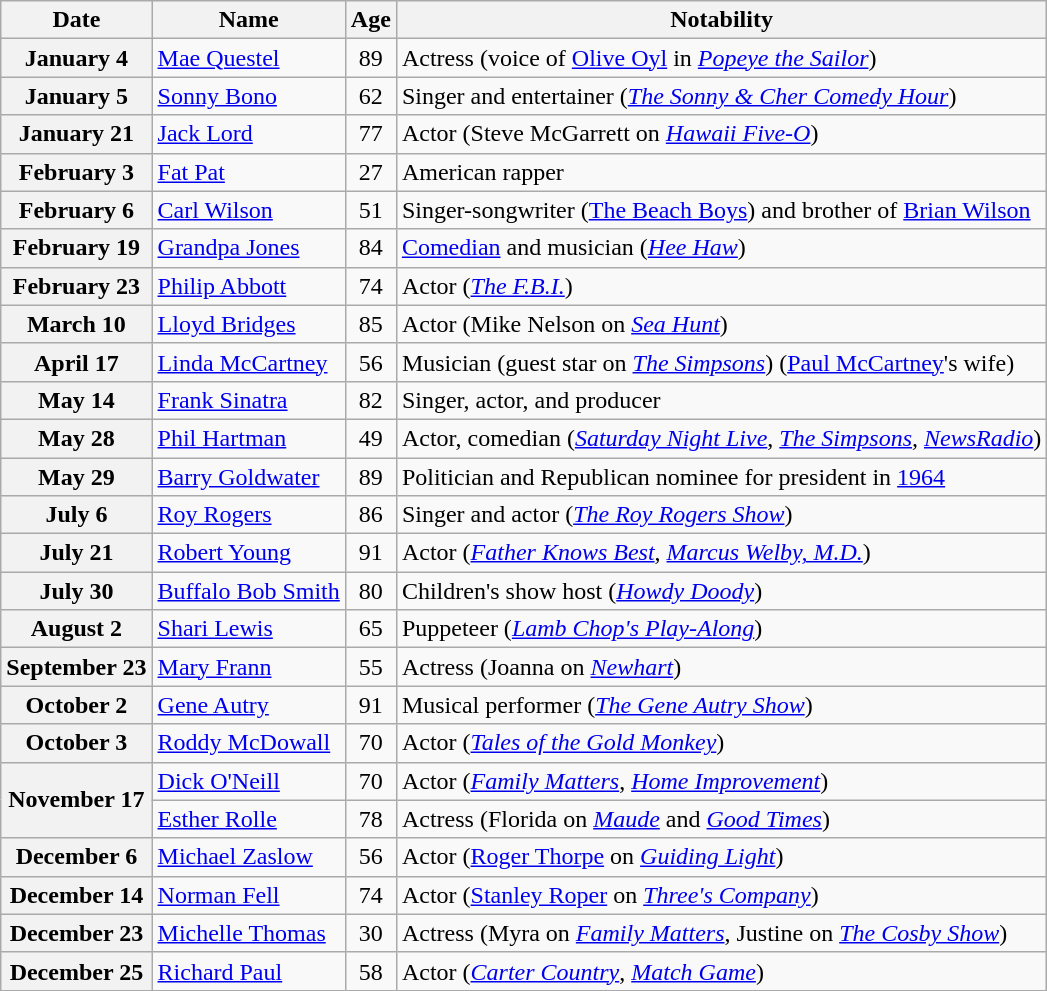<table class="wikitable sortable">
<tr ">
<th>Date</th>
<th>Name</th>
<th>Age</th>
<th class="unsortable">Notability</th>
</tr>
<tr>
<th>January 4</th>
<td><a href='#'>Mae Questel</a></td>
<td align="center">89</td>
<td>Actress (voice of <a href='#'>Olive Oyl</a> in <em><a href='#'>Popeye the Sailor</a></em>)</td>
</tr>
<tr>
<th>January 5</th>
<td><a href='#'>Sonny Bono</a></td>
<td align="center">62</td>
<td>Singer and entertainer (<em><a href='#'>The Sonny & Cher Comedy Hour</a></em>)</td>
</tr>
<tr>
<th>January 21</th>
<td><a href='#'>Jack Lord</a></td>
<td align="center">77</td>
<td>Actor (Steve McGarrett on <em><a href='#'>Hawaii Five-O</a></em>)</td>
</tr>
<tr>
<th>February 3</th>
<td><a href='#'>Fat Pat</a></td>
<td align="center">27</td>
<td>American rapper</td>
</tr>
<tr>
<th>February 6</th>
<td><a href='#'>Carl Wilson</a></td>
<td align="center">51</td>
<td>Singer-songwriter (<a href='#'>The Beach Boys</a>) and brother of <a href='#'>Brian Wilson</a></td>
</tr>
<tr>
<th>February 19</th>
<td><a href='#'>Grandpa Jones</a></td>
<td align="center">84</td>
<td><a href='#'>Comedian</a> and musician (<em><a href='#'>Hee Haw</a></em>)</td>
</tr>
<tr>
<th>February 23</th>
<td><a href='#'>Philip Abbott</a></td>
<td align="center">74</td>
<td>Actor (<em><a href='#'>The F.B.I.</a></em>)</td>
</tr>
<tr>
<th>March 10</th>
<td><a href='#'>Lloyd Bridges</a></td>
<td align="center">85</td>
<td>Actor (Mike Nelson on <em><a href='#'>Sea Hunt</a></em>)</td>
</tr>
<tr>
<th>April 17</th>
<td><a href='#'>Linda McCartney</a></td>
<td align="center">56</td>
<td>Musician (guest star on <em><a href='#'>The Simpsons</a></em>) (<a href='#'>Paul McCartney</a>'s wife)</td>
</tr>
<tr>
<th>May 14</th>
<td><a href='#'>Frank Sinatra</a></td>
<td align="center">82</td>
<td>Singer, actor, and producer</td>
</tr>
<tr>
<th>May 28</th>
<td><a href='#'>Phil Hartman</a></td>
<td align="center">49</td>
<td>Actor, comedian (<em><a href='#'>Saturday Night Live</a></em>, <em><a href='#'>The Simpsons</a>,</em> <em><a href='#'>NewsRadio</a></em>)</td>
</tr>
<tr>
<th>May 29</th>
<td><a href='#'>Barry Goldwater</a></td>
<td align="center">89</td>
<td>Politician and Republican nominee for president in <a href='#'>1964</a></td>
</tr>
<tr>
<th>July 6</th>
<td><a href='#'>Roy Rogers</a></td>
<td align="center">86</td>
<td>Singer and actor (<em><a href='#'>The Roy Rogers Show</a></em>)</td>
</tr>
<tr>
<th>July 21</th>
<td><a href='#'>Robert Young</a></td>
<td align="center">91</td>
<td>Actor (<em><a href='#'>Father Knows Best</a></em>, <em><a href='#'>Marcus Welby, M.D.</a></em>)</td>
</tr>
<tr>
<th>July 30</th>
<td><a href='#'>Buffalo Bob Smith</a></td>
<td align="center">80</td>
<td>Children's show host (<em><a href='#'>Howdy Doody</a></em>)</td>
</tr>
<tr>
<th>August 2</th>
<td><a href='#'>Shari Lewis</a></td>
<td align="center">65</td>
<td>Puppeteer (<em><a href='#'>Lamb Chop's Play-Along</a></em>)</td>
</tr>
<tr>
<th>September 23</th>
<td><a href='#'>Mary Frann</a></td>
<td align="center">55</td>
<td>Actress (Joanna on <em><a href='#'>Newhart</a></em>)</td>
</tr>
<tr>
<th>October 2</th>
<td><a href='#'>Gene Autry</a></td>
<td align="center">91</td>
<td>Musical performer (<em><a href='#'>The Gene Autry Show</a></em>)</td>
</tr>
<tr>
<th>October 3</th>
<td><a href='#'>Roddy McDowall</a></td>
<td align="center">70</td>
<td>Actor (<em><a href='#'>Tales of the Gold Monkey</a></em>)</td>
</tr>
<tr>
<th rowspan="2">November 17</th>
<td><a href='#'>Dick O'Neill</a></td>
<td align="center">70</td>
<td>Actor (<em><a href='#'>Family Matters</a></em>, <em><a href='#'>Home Improvement</a></em>)</td>
</tr>
<tr>
<td><a href='#'>Esther Rolle</a></td>
<td align="center">78</td>
<td>Actress (Florida on <em><a href='#'>Maude</a></em> and <em><a href='#'>Good Times</a></em>)</td>
</tr>
<tr>
<th>December 6</th>
<td><a href='#'>Michael Zaslow</a></td>
<td align="center">56</td>
<td>Actor (<a href='#'>Roger Thorpe</a> on <em><a href='#'>Guiding Light</a></em>)</td>
</tr>
<tr>
<th>December 14</th>
<td><a href='#'>Norman Fell</a></td>
<td align="center">74</td>
<td>Actor (<a href='#'>Stanley Roper</a> on <em><a href='#'>Three's Company</a></em>)</td>
</tr>
<tr>
<th>December 23</th>
<td><a href='#'>Michelle Thomas</a></td>
<td align="center">30</td>
<td>Actress (Myra on <em><a href='#'>Family Matters</a></em>, Justine on <em><a href='#'>The Cosby Show</a></em>)</td>
</tr>
<tr>
<th>December 25</th>
<td><a href='#'>Richard Paul</a></td>
<td align="center">58</td>
<td>Actor (<em><a href='#'>Carter Country</a></em>, <em><a href='#'>Match Game</a></em>)</td>
</tr>
</table>
